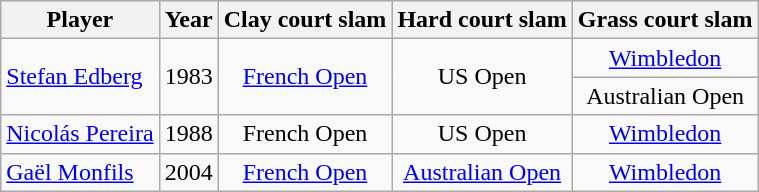<table class="wikitable sortable" style="text-align:center;">
<tr>
<th>Player</th>
<th>Year</th>
<th>Clay court slam</th>
<th>Hard court slam</th>
<th>Grass court slam</th>
</tr>
<tr>
<td rowspan="2" align="left"> <a href='#'>Stefan Edberg</a></td>
<td rowspan="2">1983</td>
<td rowspan="2"><a href='#'>French Open</a></td>
<td rowspan="2">US Open</td>
<td><a href='#'>Wimbledon</a></td>
</tr>
<tr>
<td>Australian Open</td>
</tr>
<tr>
<td align="left"> <a href='#'>Nicolás Pereira</a></td>
<td>1988</td>
<td>French Open</td>
<td>US Open</td>
<td><a href='#'>Wimbledon</a></td>
</tr>
<tr>
<td align="left"> <a href='#'>Gaël Monfils</a></td>
<td>2004</td>
<td><a href='#'>French Open</a></td>
<td><a href='#'>Australian Open</a></td>
<td><a href='#'>Wimbledon</a></td>
</tr>
</table>
